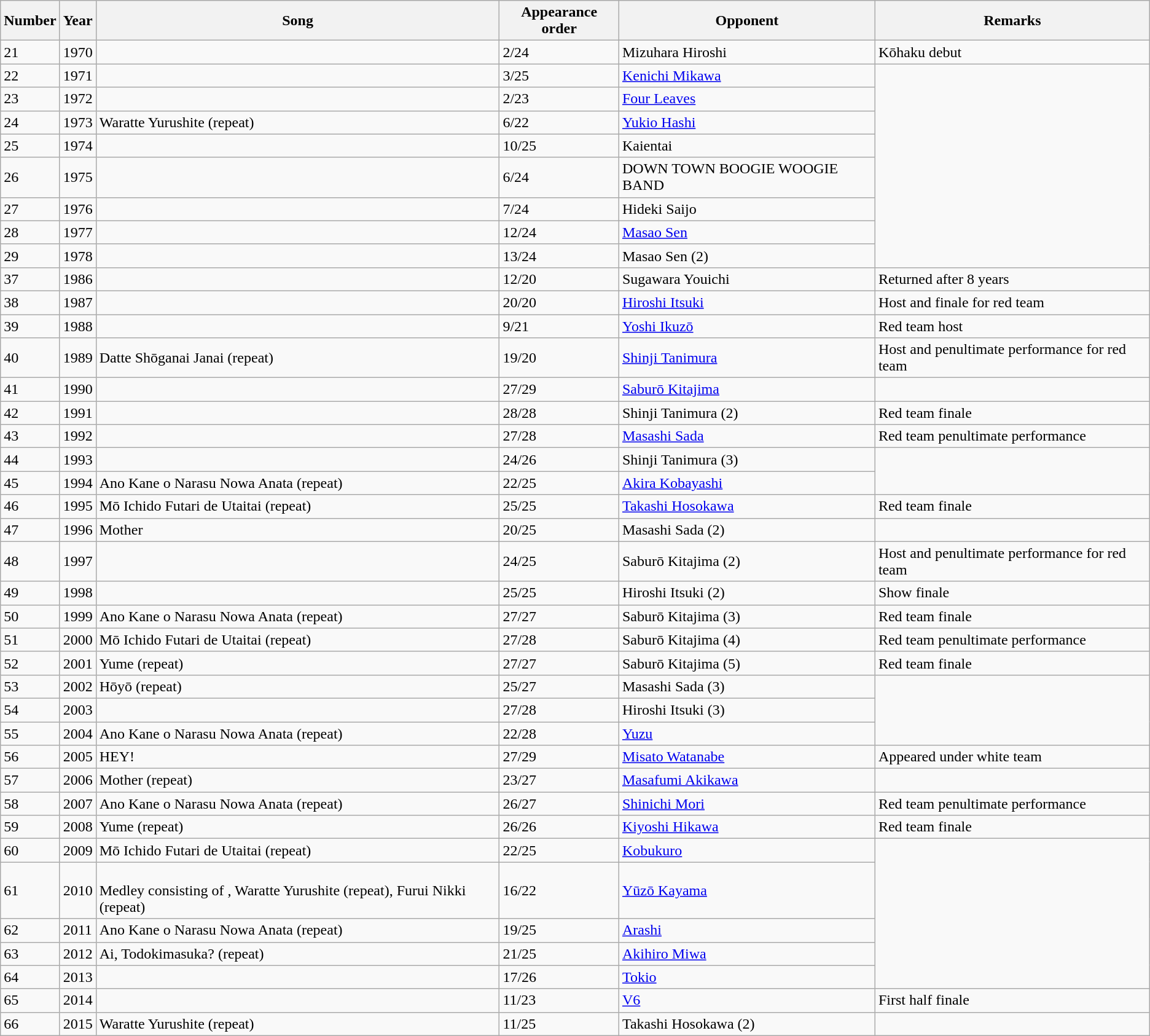<table class="wikitable">
<tr>
<th>Number</th>
<th>Year</th>
<th>Song</th>
<th>Appearance order</th>
<th>Opponent</th>
<th>Remarks</th>
</tr>
<tr>
<td>21</td>
<td>1970</td>
<td></td>
<td>2/24</td>
<td>Mizuhara Hiroshi</td>
<td>Kōhaku debut</td>
</tr>
<tr>
<td>22</td>
<td>1971</td>
<td></td>
<td>3/25</td>
<td><a href='#'>Kenichi Mikawa</a></td>
</tr>
<tr>
<td>23</td>
<td>1972</td>
<td></td>
<td>2/23</td>
<td><a href='#'>Four Leaves</a></td>
</tr>
<tr>
<td>24</td>
<td>1973</td>
<td>Waratte Yurushite (repeat)</td>
<td>6/22</td>
<td><a href='#'>Yukio Hashi</a></td>
</tr>
<tr>
<td>25</td>
<td>1974</td>
<td></td>
<td>10/25</td>
<td>Kaientai</td>
</tr>
<tr>
<td>26</td>
<td>1975</td>
<td></td>
<td>6/24</td>
<td>DOWN TOWN BOOGIE WOOGIE BAND</td>
</tr>
<tr>
<td>27</td>
<td>1976</td>
<td></td>
<td>7/24</td>
<td>Hideki Saijo</td>
</tr>
<tr>
<td>28</td>
<td>1977</td>
<td></td>
<td>12/24</td>
<td><a href='#'>Masao Sen</a></td>
</tr>
<tr>
<td>29</td>
<td>1978</td>
<td></td>
<td>13/24</td>
<td>Masao Sen (2)</td>
</tr>
<tr>
<td>37</td>
<td>1986</td>
<td></td>
<td>12/20</td>
<td>Sugawara Youichi</td>
<td>Returned after 8 years</td>
</tr>
<tr>
<td>38</td>
<td>1987</td>
<td></td>
<td>20/20</td>
<td><a href='#'>Hiroshi Itsuki</a></td>
<td>Host and finale for red team</td>
</tr>
<tr>
<td>39</td>
<td>1988</td>
<td></td>
<td>9/21</td>
<td><a href='#'>Yoshi Ikuzō</a></td>
<td>Red team host</td>
</tr>
<tr>
<td>40</td>
<td>1989</td>
<td>Datte Shōganai Janai (repeat)</td>
<td>19/20</td>
<td><a href='#'>Shinji Tanimura</a></td>
<td>Host and penultimate performance for red team</td>
</tr>
<tr>
<td>41</td>
<td>1990</td>
<td></td>
<td>27/29</td>
<td><a href='#'>Saburō Kitajima</a></td>
</tr>
<tr>
<td>42</td>
<td>1991</td>
<td></td>
<td>28/28</td>
<td>Shinji Tanimura (2)</td>
<td>Red team finale</td>
</tr>
<tr>
<td>43</td>
<td>1992</td>
<td></td>
<td>27/28</td>
<td><a href='#'>Masashi Sada</a></td>
<td>Red team penultimate performance</td>
</tr>
<tr>
<td>44</td>
<td>1993</td>
<td></td>
<td>24/26</td>
<td>Shinji Tanimura (3)</td>
</tr>
<tr>
<td>45</td>
<td>1994</td>
<td>Ano Kane o Narasu Nowa Anata (repeat)</td>
<td>22/25</td>
<td><a href='#'>Akira Kobayashi</a></td>
</tr>
<tr>
<td>46</td>
<td>1995</td>
<td>Mō Ichido Futari de Utaitai (repeat)</td>
<td>25/25</td>
<td><a href='#'>Takashi Hosokawa</a></td>
<td>Red team finale</td>
</tr>
<tr>
<td>47</td>
<td>1996</td>
<td>Mother</td>
<td>20/25</td>
<td>Masashi Sada (2)</td>
</tr>
<tr>
<td>48</td>
<td>1997</td>
<td></td>
<td>24/25</td>
<td>Saburō Kitajima (2)</td>
<td>Host and penultimate performance for red team</td>
</tr>
<tr>
<td>49</td>
<td>1998</td>
<td></td>
<td>25/25</td>
<td>Hiroshi Itsuki (2)</td>
<td>Show finale</td>
</tr>
<tr>
<td>50</td>
<td>1999</td>
<td>Ano Kane o Narasu Nowa Anata (repeat)</td>
<td>27/27</td>
<td>Saburō Kitajima (3)</td>
<td>Red team finale</td>
</tr>
<tr>
<td>51</td>
<td>2000</td>
<td>Mō Ichido Futari de Utaitai (repeat)</td>
<td>27/28</td>
<td>Saburō Kitajima (4)</td>
<td>Red team penultimate performance</td>
</tr>
<tr>
<td>52</td>
<td>2001</td>
<td>Yume (repeat)</td>
<td>27/27</td>
<td>Saburō Kitajima (5)</td>
<td>Red team finale</td>
</tr>
<tr>
<td>53</td>
<td>2002</td>
<td>Hōyō (repeat)</td>
<td>25/27</td>
<td>Masashi Sada (3)</td>
</tr>
<tr>
<td>54</td>
<td>2003</td>
<td></td>
<td>27/28</td>
<td>Hiroshi Itsuki (3)</td>
</tr>
<tr>
<td>55</td>
<td>2004</td>
<td>Ano Kane o Narasu Nowa Anata (repeat)</td>
<td>22/28</td>
<td><a href='#'>Yuzu</a></td>
</tr>
<tr>
<td>56</td>
<td>2005</td>
<td>HEY!</td>
<td>27/29</td>
<td><a href='#'>Misato Watanabe</a></td>
<td>Appeared under white team</td>
</tr>
<tr>
<td>57</td>
<td>2006</td>
<td>Mother (repeat)</td>
<td>23/27</td>
<td><a href='#'>Masafumi Akikawa</a></td>
</tr>
<tr>
<td>58</td>
<td>2007</td>
<td>Ano Kane o Narasu Nowa Anata (repeat)</td>
<td>26/27</td>
<td><a href='#'>Shinichi Mori</a></td>
<td>Red team penultimate performance</td>
</tr>
<tr>
<td>59</td>
<td>2008</td>
<td>Yume (repeat)</td>
<td>26/26</td>
<td><a href='#'>Kiyoshi Hikawa</a></td>
<td>Red team finale</td>
</tr>
<tr>
<td>60</td>
<td>2009</td>
<td>Mō Ichido Futari de Utaitai (repeat)</td>
<td>22/25</td>
<td><a href='#'>Kobukuro</a></td>
</tr>
<tr>
<td>61</td>
<td>2010</td>
<td><br>Medley consisting of , Waratte Yurushite (repeat), Furui Nikki (repeat)</td>
<td>16/22</td>
<td><a href='#'>Yūzō Kayama</a></td>
</tr>
<tr>
<td>62</td>
<td>2011</td>
<td>Ano Kane o Narasu Nowa Anata (repeat)</td>
<td>19/25</td>
<td><a href='#'>Arashi</a></td>
</tr>
<tr>
<td>63</td>
<td>2012</td>
<td>Ai, Todokimasuka? (repeat)</td>
<td>21/25</td>
<td><a href='#'>Akihiro Miwa</a></td>
</tr>
<tr>
<td>64</td>
<td>2013</td>
<td></td>
<td>17/26</td>
<td><a href='#'>Tokio</a></td>
</tr>
<tr>
<td>65</td>
<td>2014</td>
<td></td>
<td>11/23</td>
<td><a href='#'>V6</a></td>
<td>First half finale</td>
</tr>
<tr>
<td>66</td>
<td>2015</td>
<td>Waratte Yurushite (repeat)</td>
<td>11/25</td>
<td>Takashi Hosokawa (2)</td>
</tr>
</table>
